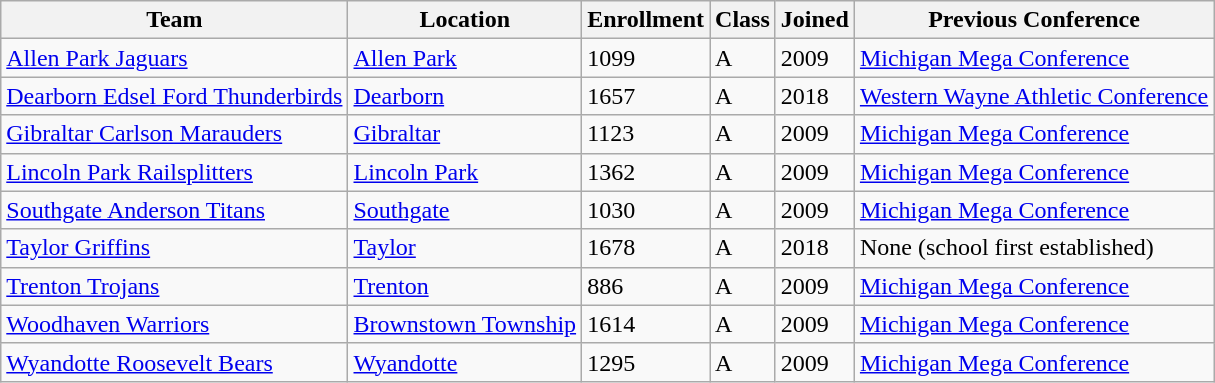<table class="wikitable sortable">
<tr>
<th>Team</th>
<th>Location</th>
<th>Enrollment</th>
<th>Class</th>
<th>Joined</th>
<th>Previous Conference</th>
</tr>
<tr>
<td><a href='#'>Allen Park Jaguars</a></td>
<td><a href='#'>Allen Park</a></td>
<td>1099</td>
<td>A</td>
<td>2009</td>
<td><a href='#'>Michigan Mega Conference</a></td>
</tr>
<tr>
<td><a href='#'>Dearborn Edsel Ford Thunderbirds</a></td>
<td><a href='#'>Dearborn</a></td>
<td>1657</td>
<td>A</td>
<td>2018</td>
<td><a href='#'>Western Wayne Athletic Conference</a></td>
</tr>
<tr>
<td><a href='#'>Gibraltar Carlson Marauders</a></td>
<td><a href='#'>Gibraltar</a></td>
<td>1123</td>
<td>A</td>
<td>2009</td>
<td><a href='#'>Michigan Mega Conference</a></td>
</tr>
<tr>
<td><a href='#'>Lincoln Park Railsplitters</a></td>
<td><a href='#'>Lincoln Park</a></td>
<td>1362</td>
<td>A</td>
<td>2009</td>
<td><a href='#'>Michigan Mega Conference</a></td>
</tr>
<tr>
<td><a href='#'>Southgate Anderson Titans</a></td>
<td><a href='#'>Southgate</a></td>
<td>1030</td>
<td>A</td>
<td>2009</td>
<td><a href='#'>Michigan Mega Conference</a></td>
</tr>
<tr>
<td><a href='#'>Taylor Griffins</a></td>
<td><a href='#'>Taylor</a></td>
<td>1678</td>
<td>A</td>
<td>2018</td>
<td>None (school first established)</td>
</tr>
<tr>
<td><a href='#'>Trenton Trojans</a></td>
<td><a href='#'>Trenton</a></td>
<td>886</td>
<td>A</td>
<td>2009</td>
<td><a href='#'>Michigan Mega Conference</a></td>
</tr>
<tr>
<td><a href='#'>Woodhaven Warriors</a></td>
<td><a href='#'>Brownstown Township</a></td>
<td>1614</td>
<td>A</td>
<td>2009</td>
<td><a href='#'>Michigan Mega Conference</a></td>
</tr>
<tr>
<td><a href='#'>Wyandotte Roosevelt Bears</a></td>
<td><a href='#'>Wyandotte</a></td>
<td>1295</td>
<td>A</td>
<td>2009</td>
<td><a href='#'>Michigan Mega Conference</a></td>
</tr>
</table>
